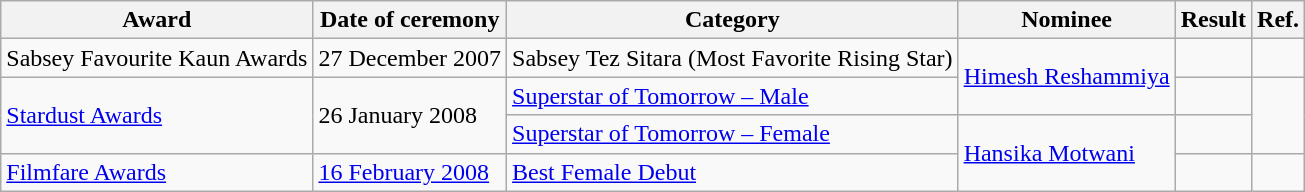<table class="wikitable">
<tr>
<th>Award</th>
<th>Date of ceremony</th>
<th>Category</th>
<th>Nominee</th>
<th>Result</th>
<th>Ref.</th>
</tr>
<tr>
<td>Sabsey Favourite Kaun Awards</td>
<td>27 December 2007</td>
<td>Sabsey Tez Sitara (Most Favorite Rising Star)</td>
<td rowspan="2"><a href='#'>Himesh Reshammiya</a></td>
<td></td>
<td></td>
</tr>
<tr>
<td rowspan="2"><a href='#'>Stardust Awards</a></td>
<td rowspan="2">26 January 2008</td>
<td><a href='#'>Superstar of Tomorrow – Male</a></td>
<td></td>
<td rowspan="2"></td>
</tr>
<tr>
<td><a href='#'>Superstar of Tomorrow – Female</a></td>
<td rowspan="2"><a href='#'>Hansika Motwani</a></td>
<td></td>
</tr>
<tr>
<td><a href='#'>Filmfare Awards</a></td>
<td><a href='#'>16 February 2008</a></td>
<td><a href='#'>Best Female Debut</a></td>
<td></td>
<td></td>
</tr>
</table>
